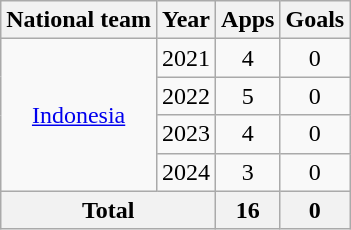<table class="wikitable" style="text-align:center">
<tr>
<th>National team</th>
<th>Year</th>
<th>Apps</th>
<th>Goals</th>
</tr>
<tr>
<td rowspan=4><a href='#'>Indonesia</a></td>
<td>2021</td>
<td>4</td>
<td>0</td>
</tr>
<tr>
<td>2022</td>
<td>5</td>
<td>0</td>
</tr>
<tr>
<td>2023</td>
<td>4</td>
<td>0</td>
</tr>
<tr>
<td>2024</td>
<td>3</td>
<td>0</td>
</tr>
<tr>
<th colspan=2>Total</th>
<th>16</th>
<th>0</th>
</tr>
</table>
